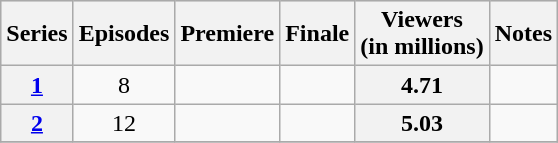<table class="wikitable"  style="text-align:center">
<tr style="background:#e0e0e0;">
<th>Series</th>
<th>Episodes</th>
<th>Premiere</th>
<th>Finale</th>
<th>Viewers<br>(in millions)</th>
<th>Notes</th>
</tr>
<tr>
<th><a href='#'>1</a></th>
<td>8</td>
<td></td>
<td></td>
<th>4.71</th>
<td></td>
</tr>
<tr>
<th><a href='#'>2</a></th>
<td>12</td>
<td></td>
<td></td>
<th>5.03</th>
<td></td>
</tr>
<tr>
</tr>
</table>
